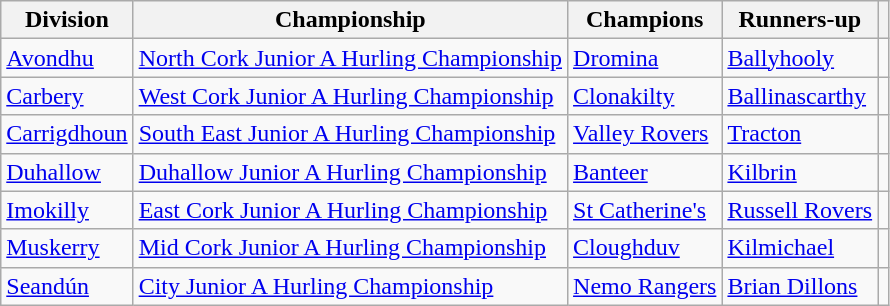<table class=wikitable>
<tr>
<th>Division</th>
<th>Championship</th>
<th>Champions</th>
<th>Runners-up</th>
<th></th>
</tr>
<tr>
<td><a href='#'>Avondhu</a></td>
<td><a href='#'>North Cork Junior A Hurling Championship</a></td>
<td><a href='#'>Dromina</a></td>
<td><a href='#'>Ballyhooly</a></td>
<td></td>
</tr>
<tr>
<td><a href='#'>Carbery</a></td>
<td><a href='#'>West Cork Junior A Hurling Championship</a></td>
<td><a href='#'>Clonakilty</a></td>
<td><a href='#'>Ballinascarthy</a></td>
<td></td>
</tr>
<tr>
<td><a href='#'>Carrigdhoun</a></td>
<td><a href='#'>South East Junior A Hurling Championship</a></td>
<td><a href='#'>Valley Rovers</a></td>
<td><a href='#'>Tracton</a></td>
<td></td>
</tr>
<tr>
<td><a href='#'>Duhallow</a></td>
<td><a href='#'>Duhallow Junior A Hurling Championship</a></td>
<td><a href='#'>Banteer</a></td>
<td><a href='#'>Kilbrin</a></td>
<td></td>
</tr>
<tr>
<td><a href='#'>Imokilly</a></td>
<td><a href='#'>East Cork Junior A Hurling Championship</a></td>
<td><a href='#'>St Catherine's</a></td>
<td><a href='#'>Russell Rovers</a></td>
<td></td>
</tr>
<tr>
<td><a href='#'>Muskerry</a></td>
<td><a href='#'>Mid Cork Junior A Hurling Championship</a></td>
<td><a href='#'>Cloughduv</a></td>
<td><a href='#'>Kilmichael</a></td>
<td></td>
</tr>
<tr>
<td><a href='#'>Seandún</a></td>
<td><a href='#'>City Junior A Hurling Championship</a></td>
<td><a href='#'>Nemo Rangers</a></td>
<td><a href='#'>Brian Dillons</a></td>
<td></td>
</tr>
</table>
